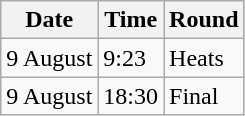<table class="wikitable">
<tr>
<th>Date</th>
<th>Time</th>
<th>Round</th>
</tr>
<tr>
<td>9 August</td>
<td>9:23</td>
<td>Heats</td>
</tr>
<tr>
<td>9 August</td>
<td>18:30</td>
<td>Final</td>
</tr>
</table>
